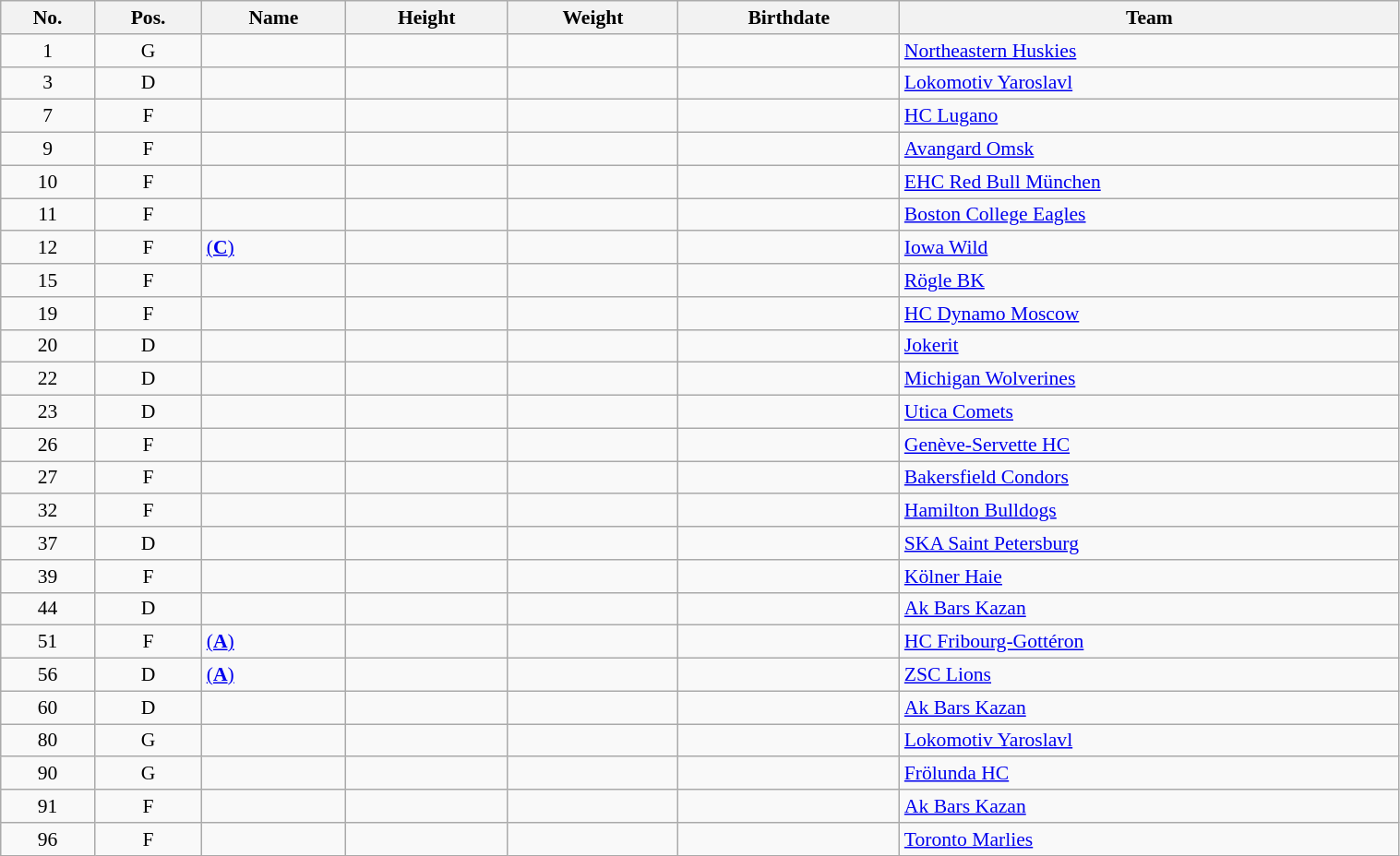<table class="wikitable sortable" width="80%" style="font-size: 90%; text-align: center;">
<tr>
<th>No.</th>
<th>Pos.</th>
<th>Name</th>
<th>Height</th>
<th>Weight</th>
<th>Birthdate</th>
<th>Team</th>
</tr>
<tr>
<td>1</td>
<td>G</td>
<td style="text-align:left;"></td>
<td></td>
<td></td>
<td style="text-align:right;"></td>
<td style="text-align:left;"> <a href='#'>Northeastern Huskies</a></td>
</tr>
<tr>
<td>3</td>
<td>D</td>
<td style="text-align:left;"></td>
<td></td>
<td></td>
<td style="text-align:right;"></td>
<td style="text-align:left;"> <a href='#'>Lokomotiv Yaroslavl</a></td>
</tr>
<tr>
<td>7</td>
<td>F</td>
<td style="text-align:left;"></td>
<td></td>
<td></td>
<td style="text-align:right;"></td>
<td style="text-align:left;"> <a href='#'>HC Lugano</a></td>
</tr>
<tr>
<td>9</td>
<td>F</td>
<td style="text-align:left;"></td>
<td></td>
<td></td>
<td style="text-align:right;"></td>
<td style="text-align:left;"> <a href='#'>Avangard Omsk</a></td>
</tr>
<tr>
<td>10</td>
<td>F</td>
<td style="text-align:left;"></td>
<td></td>
<td></td>
<td style="text-align:right;"></td>
<td style="text-align:left;"> <a href='#'>EHC Red Bull München</a></td>
</tr>
<tr>
<td>11</td>
<td>F</td>
<td style="text-align:left;"></td>
<td></td>
<td></td>
<td style="text-align:right;"></td>
<td style="text-align:left;"> <a href='#'>Boston College Eagles</a></td>
</tr>
<tr>
<td>12</td>
<td>F</td>
<td style="text-align:left;"> <a href='#'>(<strong>C</strong>)</a></td>
<td></td>
<td></td>
<td style="text-align:right;"></td>
<td style="text-align:left;"> <a href='#'>Iowa Wild</a></td>
</tr>
<tr>
<td>15</td>
<td>F</td>
<td style="text-align:left;"></td>
<td></td>
<td></td>
<td style="text-align:right;"></td>
<td style="text-align:left;"> <a href='#'>Rögle BK</a></td>
</tr>
<tr>
<td>19</td>
<td>F</td>
<td style="text-align:left;"></td>
<td></td>
<td></td>
<td style="text-align:right;"></td>
<td style="text-align:left;"> <a href='#'>HC Dynamo Moscow</a></td>
</tr>
<tr>
<td>20</td>
<td>D</td>
<td style="text-align:left;"></td>
<td></td>
<td></td>
<td style="text-align:right;"></td>
<td style="text-align:left;"> <a href='#'>Jokerit</a></td>
</tr>
<tr>
<td>22</td>
<td>D</td>
<td style="text-align:left;"></td>
<td></td>
<td></td>
<td style="text-align:right;"></td>
<td style="text-align:left;"> <a href='#'>Michigan Wolverines</a></td>
</tr>
<tr>
<td>23</td>
<td>D</td>
<td style="text-align:left;"></td>
<td></td>
<td></td>
<td style="text-align:right;"></td>
<td style="text-align:left;"> <a href='#'>Utica Comets</a></td>
</tr>
<tr>
<td>26</td>
<td>F</td>
<td style="text-align:left;"></td>
<td></td>
<td></td>
<td style="text-align:right;"></td>
<td style="text-align:left;"> <a href='#'>Genève-Servette HC</a></td>
</tr>
<tr>
<td>27</td>
<td>F</td>
<td style="text-align:left;"></td>
<td></td>
<td></td>
<td style="text-align:right;"></td>
<td style="text-align:left;"> <a href='#'>Bakersfield Condors</a></td>
</tr>
<tr>
<td>32</td>
<td>F</td>
<td style="text-align:left;"></td>
<td></td>
<td></td>
<td style="text-align:right;"></td>
<td style="text-align:left;"> <a href='#'>Hamilton Bulldogs</a></td>
</tr>
<tr>
<td>37</td>
<td>D</td>
<td style="text-align:left;"></td>
<td></td>
<td></td>
<td style="text-align:right;"></td>
<td style="text-align:left;"> <a href='#'>SKA Saint Petersburg</a></td>
</tr>
<tr>
<td>39</td>
<td>F</td>
<td style="text-align:left;"></td>
<td></td>
<td></td>
<td style="text-align:right;"></td>
<td style="text-align:left;"> <a href='#'>Kölner Haie</a></td>
</tr>
<tr>
<td>44</td>
<td>D</td>
<td style="text-align:left;"></td>
<td></td>
<td></td>
<td style="text-align:right;"></td>
<td style="text-align:left;"> <a href='#'>Ak Bars Kazan</a></td>
</tr>
<tr>
<td>51</td>
<td>F</td>
<td style="text-align:left;"> <a href='#'>(<strong>A</strong>)</a></td>
<td></td>
<td></td>
<td style="text-align:right;"></td>
<td style="text-align:left;"> <a href='#'>HC Fribourg-Gottéron</a></td>
</tr>
<tr>
<td>56</td>
<td>D</td>
<td style="text-align:left;"> <a href='#'>(<strong>A</strong>)</a></td>
<td></td>
<td></td>
<td style="text-align:right;"></td>
<td style="text-align:left;"> <a href='#'>ZSC Lions</a></td>
</tr>
<tr>
<td>60</td>
<td>D</td>
<td style="text-align:left;"></td>
<td></td>
<td></td>
<td style="text-align:right;"></td>
<td style="text-align:left;"> <a href='#'>Ak Bars Kazan</a></td>
</tr>
<tr>
<td>80</td>
<td>G</td>
<td style="text-align:left;"></td>
<td></td>
<td></td>
<td style="text-align:right;"></td>
<td style="text-align:left;"> <a href='#'>Lokomotiv Yaroslavl</a></td>
</tr>
<tr>
<td>90</td>
<td>G</td>
<td style="text-align:left;"></td>
<td></td>
<td></td>
<td style="text-align:right;"></td>
<td style="text-align:left;"> <a href='#'>Frölunda HC</a></td>
</tr>
<tr>
<td>91</td>
<td>F</td>
<td style="text-align:left;"></td>
<td></td>
<td></td>
<td style="text-align:right;"></td>
<td style="text-align:left;"> <a href='#'>Ak Bars Kazan</a></td>
</tr>
<tr>
<td>96</td>
<td>F</td>
<td style="text-align:left;"></td>
<td></td>
<td></td>
<td style="text-align:right;"></td>
<td style="text-align:left;"> <a href='#'>Toronto Marlies</a></td>
</tr>
</table>
